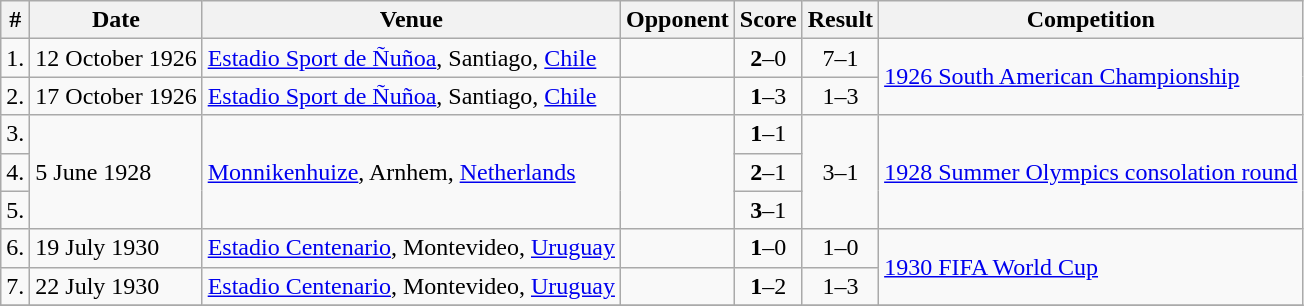<table class="wikitable sortable" style="font-size:100%">
<tr>
<th>#</th>
<th>Date</th>
<th>Venue</th>
<th>Opponent</th>
<th>Score</th>
<th>Result</th>
<th>Competition</th>
</tr>
<tr>
<td align=center>1.</td>
<td>12 October 1926</td>
<td><a href='#'>Estadio Sport de Ñuñoa</a>, Santiago, <a href='#'>Chile</a></td>
<td></td>
<td align=center><strong>2</strong>–0</td>
<td align=center>7–1</td>
<td rowspan=2><a href='#'>1926 South American Championship</a></td>
</tr>
<tr>
<td align=center>2.</td>
<td>17 October 1926</td>
<td><a href='#'>Estadio Sport de Ñuñoa</a>, Santiago, <a href='#'>Chile</a></td>
<td></td>
<td align=center><strong>1</strong>–3</td>
<td align=center>1–3</td>
</tr>
<tr>
<td align=center>3.</td>
<td rowspan=3>5 June 1928</td>
<td rowspan=3><a href='#'>Monnikenhuize</a>, Arnhem, <a href='#'>Netherlands</a></td>
<td rowspan=3></td>
<td align=center><strong>1</strong>–1</td>
<td rowspan=3 align=center>3–1</td>
<td rowspan=3><a href='#'>1928 Summer Olympics consolation round</a></td>
</tr>
<tr>
<td align=center>4.</td>
<td align=center><strong>2</strong>–1</td>
</tr>
<tr>
<td align=center>5.</td>
<td align=center><strong>3</strong>–1</td>
</tr>
<tr>
<td align=center>6.</td>
<td>19 July 1930</td>
<td><a href='#'>Estadio Centenario</a>, Montevideo, <a href='#'>Uruguay</a></td>
<td></td>
<td align=center><strong>1</strong>–0</td>
<td align=center>1–0</td>
<td rowspan=2><a href='#'>1930 FIFA World Cup</a></td>
</tr>
<tr>
<td align=center>7.</td>
<td>22 July 1930</td>
<td><a href='#'>Estadio Centenario</a>, Montevideo, <a href='#'>Uruguay</a></td>
<td></td>
<td align=center><strong>1</strong>–2</td>
<td align=center>1–3</td>
</tr>
<tr>
</tr>
</table>
